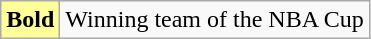<table class="wikitable">
<tr>
<td bgcolor=#FFFF99><strong>Bold</strong></td>
<td>Winning team of the NBA Cup</td>
</tr>
</table>
